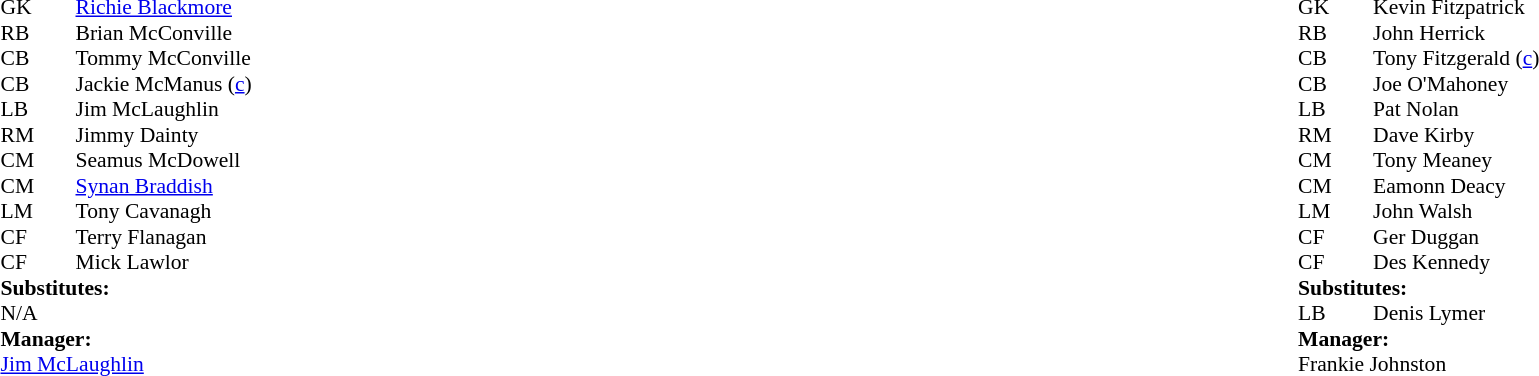<table width="100%">
<tr>
<td valign="top" width="50%"><br><table style="font-size: 90%" cellspacing="0" cellpadding="0">
<tr>
<td colspan="4"></td>
</tr>
<tr>
<th width="25"></th>
<th width="25"></th>
</tr>
<tr>
<td>GK</td>
<td></td>
<td> <a href='#'>Richie Blackmore</a></td>
</tr>
<tr>
<td>RB</td>
<td></td>
<td> Brian McConville</td>
</tr>
<tr>
<td>CB</td>
<td></td>
<td> Tommy McConville</td>
</tr>
<tr>
<td>CB</td>
<td></td>
<td> Jackie McManus (<a href='#'>c</a>)</td>
</tr>
<tr>
<td>LB</td>
<td></td>
<td> Jim McLaughlin</td>
</tr>
<tr>
<td>RM</td>
<td></td>
<td> Jimmy Dainty</td>
</tr>
<tr>
<td>CM</td>
<td></td>
<td> Seamus McDowell</td>
</tr>
<tr>
<td>CM</td>
<td></td>
<td> <a href='#'>Synan Braddish</a></td>
</tr>
<tr>
<td>LM</td>
<td></td>
<td> Tony Cavanagh</td>
</tr>
<tr>
<td>CF</td>
<td></td>
<td> Terry Flanagan</td>
</tr>
<tr>
<td>CF</td>
<td></td>
<td> Mick Lawlor</td>
</tr>
<tr>
<td colspan=4><strong>Substitutes:</strong></td>
</tr>
<tr>
<td>N/A</td>
</tr>
<tr>
<td colspan=4><strong>Manager:</strong></td>
</tr>
<tr>
<td colspan="4"> <a href='#'>Jim McLaughlin</a></td>
</tr>
</table>
</td>
<td valign="top"></td>
<td valign="top" width="50%"><br><table style="font-size: 90%" cellspacing="0" cellpadding="0" align="center">
<tr>
<td colspan="4"></td>
</tr>
<tr>
<th width="25"></th>
<th width="25"></th>
</tr>
<tr>
<td>GK</td>
<td></td>
<td> Kevin Fitzpatrick</td>
</tr>
<tr>
<td>RB</td>
<td></td>
<td> John Herrick</td>
</tr>
<tr>
<td>CB</td>
<td></td>
<td> Tony Fitzgerald (<a href='#'>c</a>)</td>
</tr>
<tr>
<td>CB</td>
<td></td>
<td> Joe O'Mahoney</td>
</tr>
<tr>
<td>LB</td>
<td></td>
<td> Pat Nolan</td>
</tr>
<tr>
<td>RM</td>
<td></td>
<td> Dave Kirby</td>
</tr>
<tr>
<td>CM</td>
<td></td>
<td> Tony Meaney</td>
</tr>
<tr>
<td>CM</td>
<td></td>
<td> Eamonn Deacy</td>
</tr>
<tr>
<td>LM</td>
<td></td>
<td> John Walsh</td>
<td></td>
<td></td>
</tr>
<tr>
<td>CF</td>
<td></td>
<td> Ger Duggan</td>
</tr>
<tr>
<td>CF</td>
<td></td>
<td> Des Kennedy</td>
</tr>
<tr>
<td colspan=4><strong>Substitutes:</strong></td>
</tr>
<tr>
<td>LB</td>
<td></td>
<td> Denis Lymer</td>
<td></td>
<td></td>
</tr>
<tr>
<td colspan=4><strong>Manager:</strong></td>
</tr>
<tr>
<td colspan="4"> Frankie Johnston</td>
</tr>
</table>
</td>
</tr>
</table>
